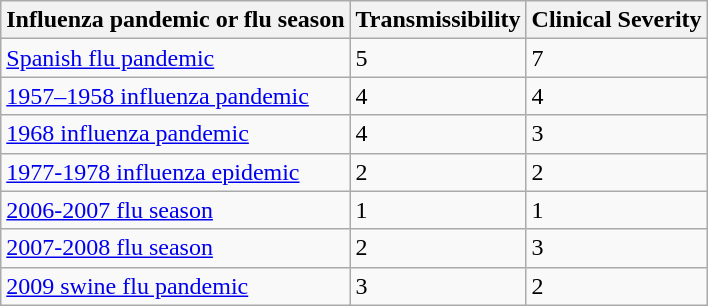<table class="wikitable">
<tr>
<th>Influenza pandemic or flu season</th>
<th>Transmissibility</th>
<th>Clinical Severity</th>
</tr>
<tr>
<td><a href='#'>Spanish flu pandemic</a></td>
<td>5</td>
<td>7</td>
</tr>
<tr>
<td><a href='#'>1957–1958 influenza pandemic</a></td>
<td>4</td>
<td>4</td>
</tr>
<tr>
<td><a href='#'>1968 influenza pandemic</a></td>
<td>4</td>
<td>3</td>
</tr>
<tr>
<td><a href='#'>1977-1978 influenza epidemic</a></td>
<td>2</td>
<td>2</td>
</tr>
<tr>
<td><a href='#'>2006-2007 flu season</a></td>
<td>1</td>
<td>1</td>
</tr>
<tr>
<td><a href='#'>2007-2008 flu season</a></td>
<td>2</td>
<td>3</td>
</tr>
<tr>
<td><a href='#'>2009 swine flu pandemic</a></td>
<td>3</td>
<td>2</td>
</tr>
</table>
